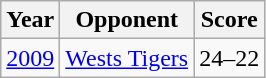<table class="wikitable">
<tr>
<th>Year</th>
<th>Opponent</th>
<th>Score</th>
</tr>
<tr>
<td><a href='#'>2009</a></td>
<td><a href='#'>Wests Tigers</a></td>
<td>24–22</td>
</tr>
</table>
